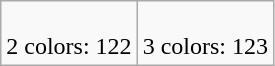<table class="wikitable">
<tr>
<td><br>2 colors: 122<br></td>
<td><br>3 colors: 123<br></td>
</tr>
</table>
